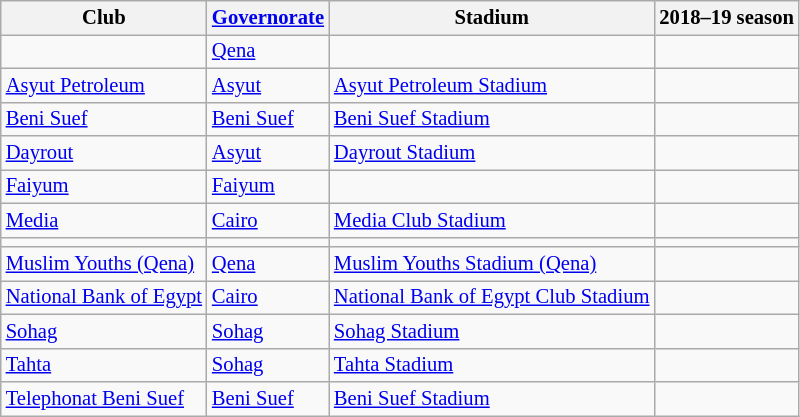<table class="wikitable sortable" style="font-size:86%">
<tr>
<th>Club</th>
<th><a href='#'>Governorate</a></th>
<th>Stadium</th>
<th>2018–19 season</th>
</tr>
<tr>
<td></td>
<td><a href='#'>Qena</a></td>
<td></td>
<td></td>
</tr>
<tr>
<td><a href='#'>Asyut Petroleum</a></td>
<td><a href='#'>Asyut</a></td>
<td><a href='#'>Asyut Petroleum Stadium</a></td>
<td></td>
</tr>
<tr>
<td><a href='#'>Beni Suef</a></td>
<td><a href='#'>Beni Suef</a></td>
<td><a href='#'>Beni Suef Stadium</a></td>
<td></td>
</tr>
<tr>
<td><a href='#'>Dayrout</a></td>
<td><a href='#'>Asyut</a></td>
<td><a href='#'>Dayrout Stadium</a></td>
<td></td>
</tr>
<tr>
<td><a href='#'>Faiyum</a></td>
<td><a href='#'>Faiyum</a></td>
<td></td>
<td></td>
</tr>
<tr>
<td><a href='#'>Media</a></td>
<td><a href='#'>Cairo</a></td>
<td><a href='#'>Media Club Stadium</a></td>
<td></td>
</tr>
<tr>
<td></td>
<td></td>
<td></td>
<td></td>
</tr>
<tr>
<td><a href='#'>Muslim Youths (Qena)</a></td>
<td><a href='#'>Qena</a></td>
<td><a href='#'>Muslim Youths Stadium (Qena)</a></td>
<td></td>
</tr>
<tr>
<td><a href='#'>National Bank of Egypt</a></td>
<td><a href='#'>Cairo</a></td>
<td><a href='#'>National Bank of Egypt Club Stadium</a></td>
<td></td>
</tr>
<tr>
<td><a href='#'>Sohag</a></td>
<td><a href='#'>Sohag</a></td>
<td><a href='#'>Sohag Stadium</a></td>
<td></td>
</tr>
<tr>
<td><a href='#'>Tahta</a></td>
<td><a href='#'>Sohag</a></td>
<td><a href='#'>Tahta Stadium</a></td>
<td></td>
</tr>
<tr>
<td><a href='#'>Telephonat Beni Suef</a></td>
<td><a href='#'>Beni Suef</a></td>
<td><a href='#'>Beni Suef Stadium</a></td>
<td></td>
</tr>
</table>
